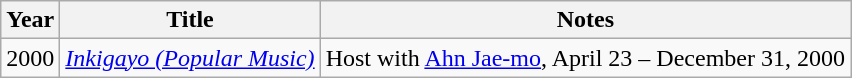<table class="wikitable">
<tr>
<th>Year</th>
<th>Title</th>
<th>Notes</th>
</tr>
<tr>
<td>2000</td>
<td><em><a href='#'>Inkigayo (Popular Music)</a></em></td>
<td>Host with <a href='#'>Ahn Jae-mo</a>, April 23 – December 31, 2000</td>
</tr>
</table>
